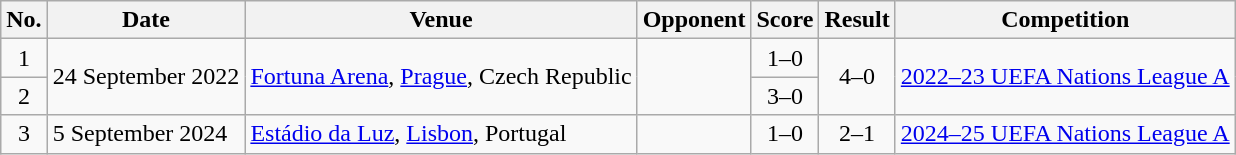<table class="wikitable sortable">
<tr>
<th>No.</th>
<th>Date</th>
<th>Venue</th>
<th>Opponent</th>
<th>Score</th>
<th>Result</th>
<th>Competition</th>
</tr>
<tr>
<td align=center>1</td>
<td rowspan=2>24 September 2022</td>
<td rowspan=2><a href='#'>Fortuna Arena</a>, <a href='#'>Prague</a>, Czech Republic</td>
<td rowspan=2></td>
<td align=center>1–0</td>
<td rowspan=2 align=center>4–0</td>
<td rowspan=2><a href='#'>2022–23 UEFA Nations League A</a></td>
</tr>
<tr>
<td align=center>2</td>
<td align=center>3–0</td>
</tr>
<tr>
<td align=center>3</td>
<td>5 September 2024</td>
<td><a href='#'>Estádio da Luz</a>, <a href='#'>Lisbon</a>, Portugal</td>
<td></td>
<td align=center>1–0</td>
<td align=center>2–1</td>
<td><a href='#'>2024–25 UEFA Nations League A</a></td>
</tr>
</table>
